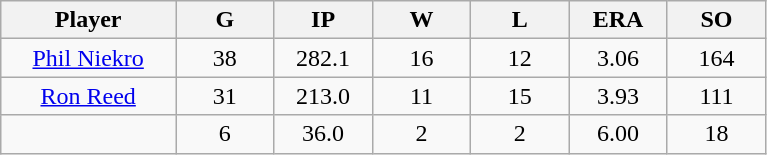<table class="wikitable sortable">
<tr>
<th bgcolor="#DDDDFF" width="16%">Player</th>
<th bgcolor="#DDDDFF" width="9%">G</th>
<th bgcolor="#DDDDFF" width="9%">IP</th>
<th bgcolor="#DDDDFF" width="9%">W</th>
<th bgcolor="#DDDDFF" width="9%">L</th>
<th bgcolor="#DDDDFF" width="9%">ERA</th>
<th bgcolor="#DDDDFF" width="9%">SO</th>
</tr>
<tr align="center">
<td><a href='#'>Phil Niekro</a></td>
<td>38</td>
<td>282.1</td>
<td>16</td>
<td>12</td>
<td>3.06</td>
<td>164</td>
</tr>
<tr align=center>
<td><a href='#'>Ron Reed</a></td>
<td>31</td>
<td>213.0</td>
<td>11</td>
<td>15</td>
<td>3.93</td>
<td>111</td>
</tr>
<tr align=center>
<td></td>
<td>6</td>
<td>36.0</td>
<td>2</td>
<td>2</td>
<td>6.00</td>
<td>18</td>
</tr>
</table>
